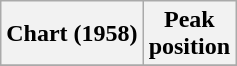<table class="wikitable sortable">
<tr>
<th align="center">Chart (1958)</th>
<th align="center">Peak<br>position</th>
</tr>
<tr>
</tr>
</table>
